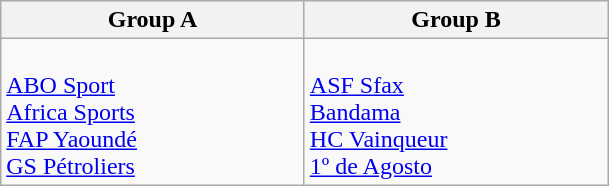<table class="wikitable">
<tr>
<th width=195px>Group A</th>
<th width=195px>Group B</th>
</tr>
<tr>
<td valign=top><br> <a href='#'>ABO Sport</a><br>
 <a href='#'>Africa Sports</a><br>
 <a href='#'>FAP Yaoundé</a><br>
 <a href='#'>GS Pétroliers</a></td>
<td valign=top><br> <a href='#'>ASF Sfax</a><br>
 <a href='#'>Bandama</a><br>
 <a href='#'>HC Vainqueur</a><br>
 <a href='#'>1º de Agosto</a></td>
</tr>
</table>
